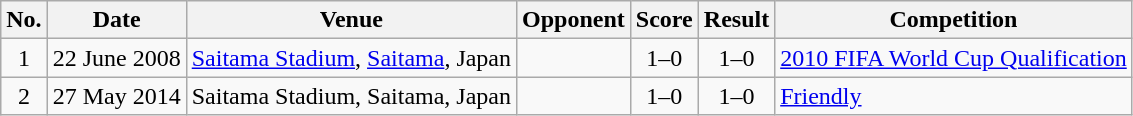<table class="wikitable sortable">
<tr>
<th scope="col">No.</th>
<th scope="col">Date</th>
<th scope="col">Venue</th>
<th scope="col">Opponent</th>
<th scope="col">Score</th>
<th scope="col">Result</th>
<th scope="col">Competition</th>
</tr>
<tr>
<td align="center">1</td>
<td>22 June 2008</td>
<td><a href='#'>Saitama Stadium</a>, <a href='#'>Saitama</a>, Japan</td>
<td></td>
<td align="center">1–0</td>
<td align="center">1–0</td>
<td><a href='#'>2010 FIFA World Cup Qualification</a></td>
</tr>
<tr>
<td align="center">2</td>
<td>27 May 2014</td>
<td>Saitama Stadium, Saitama, Japan</td>
<td></td>
<td align="center">1–0</td>
<td align="center">1–0</td>
<td><a href='#'>Friendly</a></td>
</tr>
</table>
